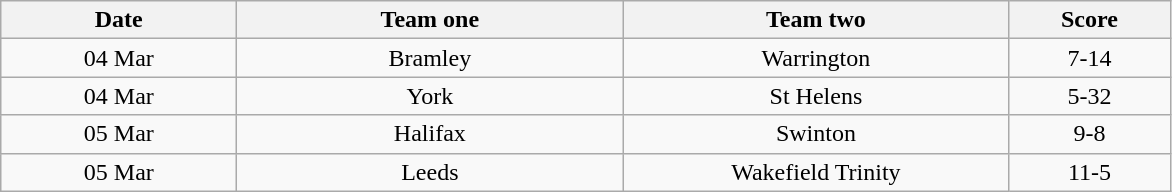<table class="wikitable" style="text-align: center">
<tr>
<th width=150>Date</th>
<th width=250>Team one</th>
<th width=250>Team two</th>
<th width=100>Score</th>
</tr>
<tr>
<td>04 Mar</td>
<td>Bramley</td>
<td>Warrington</td>
<td>7-14</td>
</tr>
<tr>
<td>04 Mar</td>
<td>York</td>
<td>St Helens</td>
<td>5-32</td>
</tr>
<tr>
<td>05 Mar</td>
<td>Halifax</td>
<td>Swinton</td>
<td>9-8</td>
</tr>
<tr>
<td>05 Mar</td>
<td>Leeds</td>
<td>Wakefield Trinity</td>
<td>11-5</td>
</tr>
</table>
